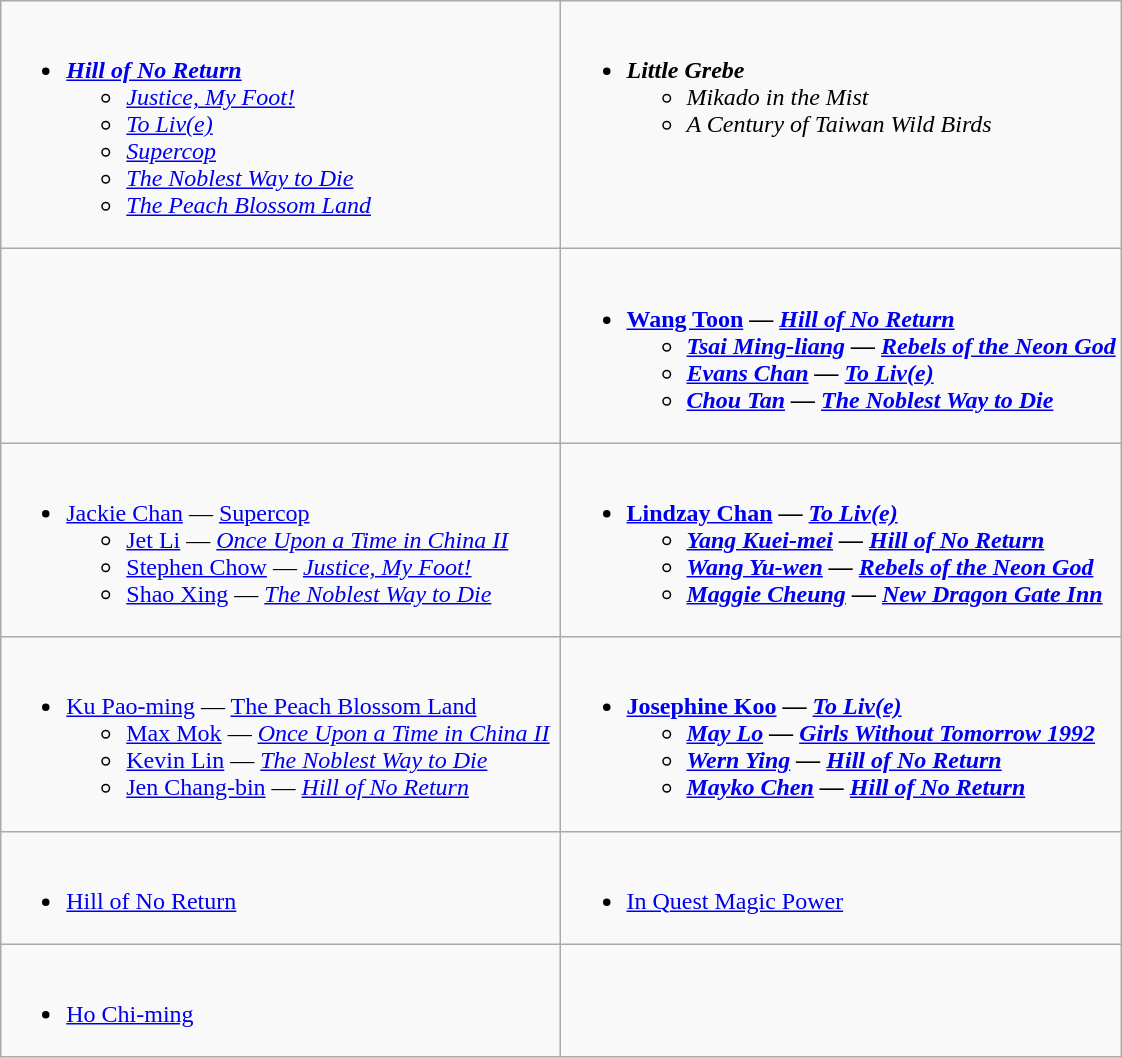<table class=wikitable>
<tr>
<td valign="top" width="50%"><br><ul><li><strong><em><a href='#'>Hill of No Return</a></em></strong><ul><li><em><a href='#'>Justice, My Foot!</a></em></li><li><em><a href='#'>To Liv(e)</a></em></li><li><em><a href='#'>Supercop</a></em></li><li><em><a href='#'>The Noblest Way to Die</a></em></li><li><em><a href='#'>The Peach Blossom Land</a></em></li></ul></li></ul></td>
<td valign="top" width="50%"><br><ul><li><strong><em>Little Grebe</em></strong><ul><li><em>Mikado in the Mist</em></li><li><em>A Century of Taiwan Wild Birds</em></li></ul></li></ul></td>
</tr>
<tr>
<td valign="top" width="50%"><br>
</td>
<td valign="top" width="50%"><br><ul><li><strong><a href='#'>Wang Toon</a> — <em><a href='#'>Hill of No Return</a><strong><em><ul><li><a href='#'>Tsai Ming-liang</a>  — </em><a href='#'>Rebels of the Neon God</a><em></li><li><a href='#'>Evans Chan</a> — </em><a href='#'>To Liv(e)</a><em></li><li><a href='#'>Chou Tan</a> — </em><a href='#'>The Noblest Way to Die</a><em></li></ul></li></ul></td>
</tr>
<tr>
<td valign="top" width="50%"><br><ul><li></strong><a href='#'>Jackie Chan</a> — </em><a href='#'>Supercop</a></em></strong><ul><li><a href='#'>Jet Li</a> — <em><a href='#'>Once Upon a Time in China II</a></em></li><li><a href='#'>Stephen Chow</a> — <em><a href='#'>Justice, My Foot!</a></em></li><li><a href='#'>Shao Xing</a> — <em><a href='#'>The Noblest Way to Die</a></em></li></ul></li></ul></td>
<td valign="top" width="50%"><br><ul><li><strong><a href='#'>Lindzay Chan</a> — <em><a href='#'>To Liv(e)</a><strong><em><ul><li><a href='#'>Yang Kuei-mei</a> — </em><a href='#'>Hill of No Return</a><em></li><li><a href='#'>Wang Yu-wen</a> — </em><a href='#'>Rebels of the Neon God</a><em></li><li><a href='#'>Maggie Cheung</a> — </em><a href='#'>New Dragon Gate Inn</a><em></li></ul></li></ul></td>
</tr>
<tr>
<td valign="top" width="50%"><br><ul><li></strong><a href='#'>Ku Pao-ming</a> — </em><a href='#'>The Peach Blossom Land</a></em></strong><ul><li><a href='#'>Max Mok</a> — <em><a href='#'>Once Upon a Time in China II</a></em></li><li><a href='#'>Kevin Lin</a> — <em><a href='#'>The Noblest Way to Die</a></em></li><li><a href='#'>Jen Chang-bin</a> — <em><a href='#'>Hill of No Return</a></em></li></ul></li></ul></td>
<td valign="top" width="50%"><br><ul><li><strong><a href='#'>Josephine Koo</a> — <em><a href='#'>To Liv(e)</a><strong><em><ul><li><a href='#'>May Lo</a> — </em><a href='#'>Girls Without Tomorrow 1992</a><em></li><li><a href='#'>Wern Ying</a> — </em><a href='#'>Hill of No Return</a><em></li><li><a href='#'>Mayko Chen</a> — </em><a href='#'>Hill of No Return</a><em></li></ul></li></ul></td>
</tr>
<tr>
<td valign="top" width="50%"><br><ul><li></em></strong><a href='#'>Hill of No Return</a><strong><em></li></ul></td>
<td valign="top" width="50%"><br><ul><li></em></strong><a href='#'>In Quest Magic Power</a><strong><em></li></ul></td>
</tr>
<tr>
<td valign="top" width="50%"><br><ul><li></strong><a href='#'>Ho Chi-ming</a><strong></li></ul></td>
</tr>
</table>
